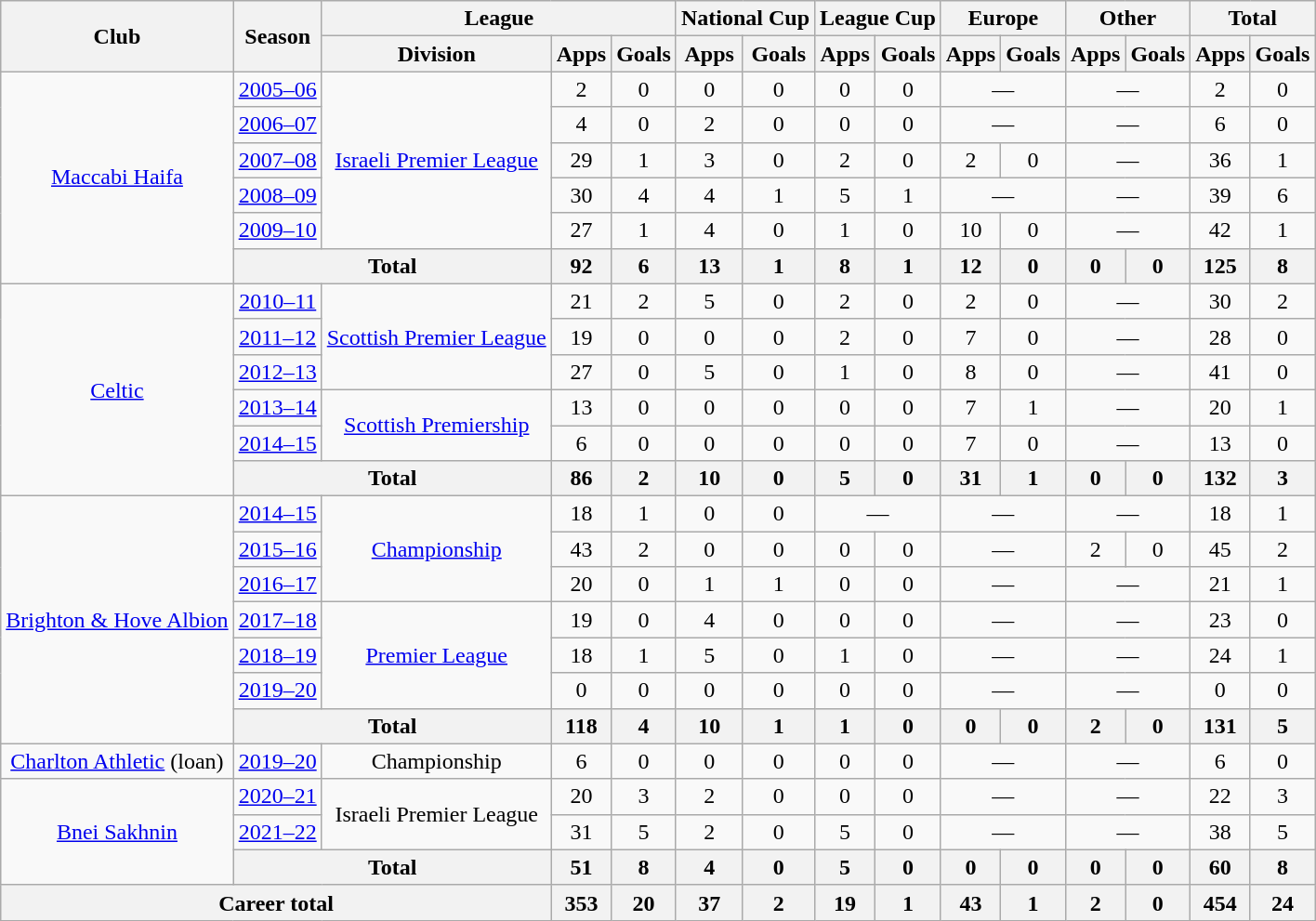<table class=wikitable style=text-align:center>
<tr>
<th rowspan="2">Club</th>
<th rowspan="2">Season</th>
<th colspan="3">League</th>
<th colspan="2">National Cup</th>
<th colspan="2">League Cup</th>
<th colspan="2">Europe</th>
<th colspan="2">Other</th>
<th colspan="2">Total</th>
</tr>
<tr>
<th>Division</th>
<th>Apps</th>
<th>Goals</th>
<th>Apps</th>
<th>Goals</th>
<th>Apps</th>
<th>Goals</th>
<th>Apps</th>
<th>Goals</th>
<th>Apps</th>
<th>Goals</th>
<th>Apps</th>
<th>Goals</th>
</tr>
<tr>
<td rowspan="6"><a href='#'>Maccabi Haifa</a></td>
<td><a href='#'>2005–06</a></td>
<td rowspan="5"><a href='#'>Israeli Premier League</a></td>
<td>2</td>
<td>0</td>
<td>0</td>
<td>0</td>
<td>0</td>
<td>0</td>
<td colspan=2>—</td>
<td colspan=2>—</td>
<td>2</td>
<td>0</td>
</tr>
<tr>
<td><a href='#'>2006–07</a></td>
<td>4</td>
<td>0</td>
<td>2</td>
<td>0</td>
<td>0</td>
<td>0</td>
<td colspan=2>—</td>
<td colspan=2>—</td>
<td>6</td>
<td>0</td>
</tr>
<tr>
<td><a href='#'>2007–08</a></td>
<td>29</td>
<td>1</td>
<td>3</td>
<td>0</td>
<td>2</td>
<td>0</td>
<td>2</td>
<td>0</td>
<td colspan=2>—</td>
<td>36</td>
<td>1</td>
</tr>
<tr>
<td><a href='#'>2008–09</a></td>
<td>30</td>
<td>4</td>
<td>4</td>
<td>1</td>
<td>5</td>
<td>1</td>
<td colspan=2>—</td>
<td colspan=2>—</td>
<td>39</td>
<td>6</td>
</tr>
<tr>
<td><a href='#'>2009–10</a></td>
<td>27</td>
<td>1</td>
<td>4</td>
<td>0</td>
<td>1</td>
<td>0</td>
<td>10</td>
<td>0</td>
<td colspan=2>—</td>
<td>42</td>
<td>1</td>
</tr>
<tr>
<th colspan="2">Total</th>
<th>92</th>
<th>6</th>
<th>13</th>
<th>1</th>
<th>8</th>
<th>1</th>
<th>12</th>
<th>0</th>
<th>0</th>
<th>0</th>
<th>125</th>
<th>8</th>
</tr>
<tr>
<td rowspan="6"><a href='#'>Celtic</a></td>
<td><a href='#'>2010–11</a></td>
<td rowspan="3"><a href='#'>Scottish Premier League</a></td>
<td>21</td>
<td>2</td>
<td>5</td>
<td>0</td>
<td>2</td>
<td>0</td>
<td>2</td>
<td>0</td>
<td colspan=2>—</td>
<td>30</td>
<td>2</td>
</tr>
<tr>
<td><a href='#'>2011–12</a></td>
<td>19</td>
<td>0</td>
<td>0</td>
<td>0</td>
<td>2</td>
<td>0</td>
<td>7</td>
<td>0</td>
<td colspan=2>—</td>
<td>28</td>
<td>0</td>
</tr>
<tr>
<td><a href='#'>2012–13</a></td>
<td>27</td>
<td>0</td>
<td>5</td>
<td>0</td>
<td>1</td>
<td>0</td>
<td>8</td>
<td>0</td>
<td colspan=2>—</td>
<td>41</td>
<td>0</td>
</tr>
<tr>
<td><a href='#'>2013–14</a></td>
<td rowspan="2"><a href='#'>Scottish Premiership</a></td>
<td>13</td>
<td>0</td>
<td>0</td>
<td>0</td>
<td>0</td>
<td>0</td>
<td>7</td>
<td>1</td>
<td colspan=2>—</td>
<td>20</td>
<td>1</td>
</tr>
<tr>
<td><a href='#'>2014–15</a></td>
<td>6</td>
<td>0</td>
<td>0</td>
<td>0</td>
<td>0</td>
<td>0</td>
<td>7</td>
<td>0</td>
<td colspan=2>—</td>
<td>13</td>
<td>0</td>
</tr>
<tr>
<th colspan="2">Total</th>
<th>86</th>
<th>2</th>
<th>10</th>
<th>0</th>
<th>5</th>
<th>0</th>
<th>31</th>
<th>1</th>
<th>0</th>
<th>0</th>
<th>132</th>
<th>3</th>
</tr>
<tr>
<td rowspan="7"><a href='#'>Brighton & Hove Albion</a></td>
<td><a href='#'>2014–15</a></td>
<td rowspan="3"><a href='#'>Championship</a></td>
<td>18</td>
<td>1</td>
<td>0</td>
<td>0</td>
<td colspan=2>—</td>
<td colspan=2>—</td>
<td colspan=2>—</td>
<td>18</td>
<td>1</td>
</tr>
<tr>
<td><a href='#'>2015–16</a></td>
<td>43</td>
<td>2</td>
<td>0</td>
<td>0</td>
<td>0</td>
<td>0</td>
<td colspan=2>—</td>
<td>2</td>
<td>0</td>
<td>45</td>
<td>2</td>
</tr>
<tr>
<td><a href='#'>2016–17</a></td>
<td>20</td>
<td>0</td>
<td>1</td>
<td>1</td>
<td>0</td>
<td>0</td>
<td colspan=2>—</td>
<td colspan=2>—</td>
<td>21</td>
<td>1</td>
</tr>
<tr>
<td><a href='#'>2017–18</a></td>
<td rowspan="3"><a href='#'>Premier League</a></td>
<td>19</td>
<td>0</td>
<td>4</td>
<td>0</td>
<td>0</td>
<td>0</td>
<td colspan=2>—</td>
<td colspan=2>—</td>
<td>23</td>
<td>0</td>
</tr>
<tr>
<td><a href='#'>2018–19</a></td>
<td>18</td>
<td>1</td>
<td>5</td>
<td>0</td>
<td>1</td>
<td>0</td>
<td colspan=2>—</td>
<td colspan=2>—</td>
<td>24</td>
<td>1</td>
</tr>
<tr>
<td><a href='#'>2019–20</a></td>
<td>0</td>
<td>0</td>
<td>0</td>
<td>0</td>
<td>0</td>
<td>0</td>
<td colspan=2>—</td>
<td colspan=2>—</td>
<td>0</td>
<td>0</td>
</tr>
<tr>
<th colspan="2">Total</th>
<th>118</th>
<th>4</th>
<th>10</th>
<th>1</th>
<th>1</th>
<th>0</th>
<th>0</th>
<th>0</th>
<th>2</th>
<th>0</th>
<th>131</th>
<th>5</th>
</tr>
<tr>
<td><a href='#'>Charlton Athletic</a> (loan)</td>
<td><a href='#'>2019–20</a></td>
<td>Championship</td>
<td>6</td>
<td>0</td>
<td>0</td>
<td>0</td>
<td>0</td>
<td>0</td>
<td colspan=2>—</td>
<td colspan=2>—</td>
<td>6</td>
<td>0</td>
</tr>
<tr>
<td rowspan="3"><a href='#'>Bnei Sakhnin</a></td>
<td><a href='#'>2020–21</a></td>
<td rowspan="2">Israeli Premier League</td>
<td>20</td>
<td>3</td>
<td>2</td>
<td>0</td>
<td>0</td>
<td>0</td>
<td colspan=2>—</td>
<td colspan=2>—</td>
<td>22</td>
<td>3</td>
</tr>
<tr>
<td><a href='#'>2021–22</a></td>
<td>31</td>
<td>5</td>
<td>2</td>
<td>0</td>
<td>5</td>
<td>0</td>
<td colspan=2>—</td>
<td colspan=2>—</td>
<td>38</td>
<td>5</td>
</tr>
<tr>
<th colspan="2">Total</th>
<th>51</th>
<th>8</th>
<th>4</th>
<th>0</th>
<th>5</th>
<th>0</th>
<th>0</th>
<th>0</th>
<th>0</th>
<th>0</th>
<th>60</th>
<th>8</th>
</tr>
<tr>
<th colspan=3>Career total</th>
<th>353</th>
<th>20</th>
<th>37</th>
<th>2</th>
<th>19</th>
<th>1</th>
<th>43</th>
<th>1</th>
<th>2</th>
<th>0</th>
<th>454</th>
<th>24</th>
</tr>
</table>
